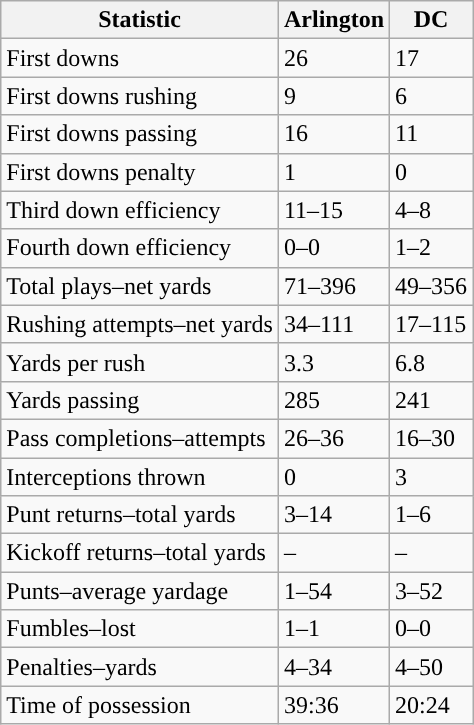<table class="wikitable">
<tr>
<th>Statistic</th>
<th><strong>Arlington</strong></th>
<th><strong>DC</strong></th>
</tr>
<tr>
<td>First downs</td>
<td>26</td>
<td>17</td>
</tr>
<tr>
<td>First downs rushing</td>
<td>9</td>
<td>6</td>
</tr>
<tr>
<td>First downs passing</td>
<td>16</td>
<td>11</td>
</tr>
<tr>
<td>First downs penalty</td>
<td>1</td>
<td>0</td>
</tr>
<tr>
<td>Third down efficiency</td>
<td>11–15</td>
<td>4–8</td>
</tr>
<tr>
<td>Fourth down efficiency</td>
<td>0–0</td>
<td>1–2</td>
</tr>
<tr>
<td>Total plays–net yards</td>
<td>71–396</td>
<td>49–356</td>
</tr>
<tr>
<td>Rushing attempts–net yards</td>
<td>34–111</td>
<td>17–115</td>
</tr>
<tr>
<td>Yards per rush</td>
<td>3.3</td>
<td>6.8</td>
</tr>
<tr>
<td>Yards passing</td>
<td>285</td>
<td>241</td>
</tr>
<tr>
<td>Pass completions–attempts</td>
<td>26–36</td>
<td>16–30</td>
</tr>
<tr>
<td>Interceptions thrown</td>
<td>0</td>
<td>3</td>
</tr>
<tr>
<td>Punt returns–total yards</td>
<td>3–14</td>
<td>1–6</td>
</tr>
<tr>
<td>Kickoff returns–total yards</td>
<td>–</td>
<td>–</td>
</tr>
<tr>
<td>Punts–average yardage</td>
<td>1–54</td>
<td>3–52</td>
</tr>
<tr>
<td>Fumbles–lost</td>
<td>1–1</td>
<td>0–0</td>
</tr>
<tr>
<td>Penalties–yards</td>
<td>4–34</td>
<td>4–50</td>
</tr>
<tr>
<td>Time of possession</td>
<td>39:36</td>
<td>20:24</td>
</tr>
</table>
